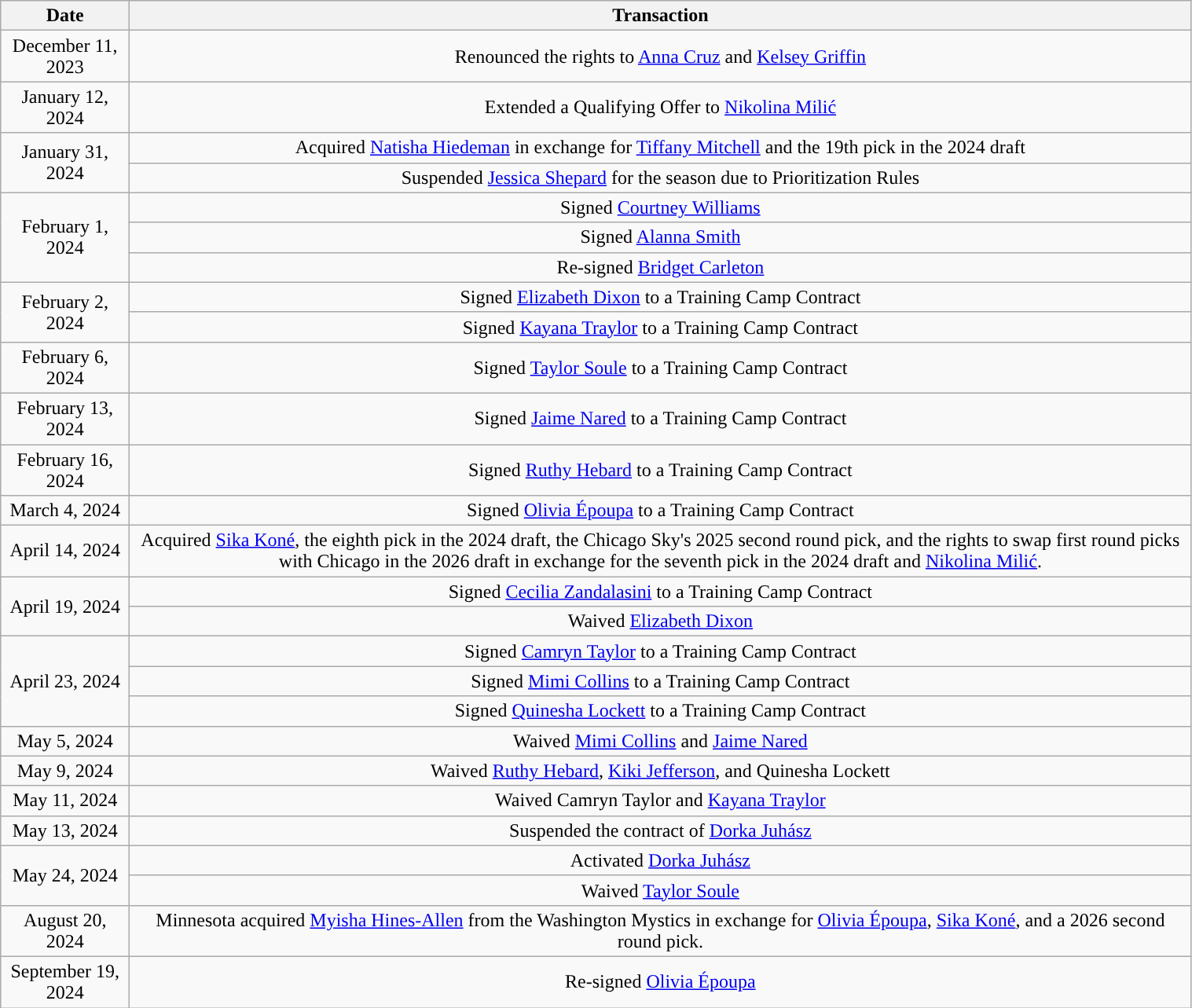<table class="wikitable" style="width:80%; text-align: center;">
<tr>
<th>Date</th>
<th>Transaction</th>
</tr>
<tr>
<td>December 11, 2023</td>
<td>Renounced the rights to <a href='#'>Anna Cruz</a> and <a href='#'>Kelsey Griffin</a></td>
</tr>
<tr>
<td>January 12, 2024</td>
<td>Extended a Qualifying Offer to <a href='#'>Nikolina Milić</a></td>
</tr>
<tr>
<td rowspan=2>January 31, 2024</td>
<td>Acquired <a href='#'>Natisha Hiedeman</a> in exchange for <a href='#'>Tiffany Mitchell</a> and the 19th pick in the 2024 draft</td>
</tr>
<tr>
<td>Suspended <a href='#'>Jessica Shepard</a> for the season due to Prioritization Rules</td>
</tr>
<tr>
<td rowspan=3>February 1, 2024</td>
<td>Signed <a href='#'>Courtney Williams</a></td>
</tr>
<tr>
<td>Signed <a href='#'>Alanna Smith</a></td>
</tr>
<tr>
<td>Re-signed <a href='#'>Bridget Carleton</a></td>
</tr>
<tr>
<td rowspan=2>February 2, 2024</td>
<td>Signed <a href='#'>Elizabeth Dixon</a> to a Training Camp Contract</td>
</tr>
<tr>
<td>Signed <a href='#'>Kayana Traylor</a> to a Training Camp Contract</td>
</tr>
<tr>
<td>February 6, 2024</td>
<td>Signed <a href='#'>Taylor Soule</a> to a Training Camp Contract</td>
</tr>
<tr>
<td>February 13, 2024</td>
<td>Signed <a href='#'>Jaime Nared</a> to a Training Camp Contract</td>
</tr>
<tr>
<td>February 16, 2024</td>
<td>Signed <a href='#'>Ruthy Hebard</a> to a Training Camp Contract</td>
</tr>
<tr>
<td>March 4, 2024</td>
<td>Signed <a href='#'>Olivia Époupa</a> to a Training Camp Contract</td>
</tr>
<tr>
<td>April 14, 2024</td>
<td>Acquired <a href='#'>Sika Koné</a>, the eighth pick in the 2024 draft, the Chicago Sky's 2025 second round pick, and the rights to swap first round picks with Chicago in the 2026 draft in exchange for the seventh pick in the 2024 draft and <a href='#'>Nikolina Milić</a>.</td>
</tr>
<tr>
<td rowspan=2>April 19, 2024</td>
<td>Signed <a href='#'>Cecilia Zandalasini</a> to a Training Camp Contract</td>
</tr>
<tr>
<td>Waived <a href='#'>Elizabeth Dixon</a></td>
</tr>
<tr>
<td rowspan=3>April 23, 2024</td>
<td>Signed <a href='#'>Camryn Taylor</a> to a Training Camp Contract</td>
</tr>
<tr>
<td>Signed <a href='#'>Mimi Collins</a> to a Training Camp Contract</td>
</tr>
<tr>
<td>Signed <a href='#'>Quinesha Lockett</a> to a Training Camp Contract</td>
</tr>
<tr>
<td>May 5, 2024</td>
<td>Waived <a href='#'>Mimi Collins</a> and <a href='#'>Jaime Nared</a></td>
</tr>
<tr>
<td>May 9, 2024</td>
<td>Waived <a href='#'>Ruthy Hebard</a>, <a href='#'>Kiki Jefferson</a>, and Quinesha Lockett</td>
</tr>
<tr>
<td>May 11, 2024</td>
<td>Waived Camryn Taylor and <a href='#'>Kayana Traylor</a></td>
</tr>
<tr>
<td>May 13, 2024</td>
<td>Suspended the contract of <a href='#'>Dorka Juhász</a> </td>
</tr>
<tr>
<td rowspan=2>May 24, 2024</td>
<td>Activated <a href='#'>Dorka Juhász</a></td>
</tr>
<tr>
<td>Waived <a href='#'>Taylor Soule</a></td>
</tr>
<tr>
<td>August 20, 2024</td>
<td>Minnesota acquired <a href='#'>Myisha Hines-Allen</a> from the Washington Mystics in exchange for <a href='#'>Olivia Époupa</a>, <a href='#'>Sika Koné</a>, and a 2026 second round pick.</td>
</tr>
<tr>
<td>September 19, 2024</td>
<td>Re-signed <a href='#'>Olivia Époupa</a></td>
</tr>
</table>
